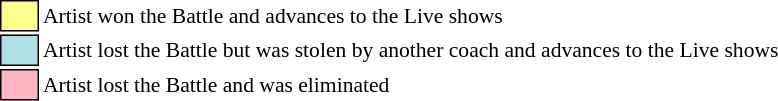<table class="toccolours" style="font-size: 90%; white-space: nowrap;">
<tr>
<td style="background-color:#FDFC8F; border: 1px solid black">      </td>
<td>Artist won the Battle and advances to the Live shows</td>
</tr>
<tr>
<td style="background-color:#B0E0E6; border: 1px solid black">      </td>
<td>Artist lost the Battle but was stolen by another coach and advances to the Live shows</td>
</tr>
<tr>
<td style="background-color:#FFB6C1; border: 1px solid black">      </td>
<td>Artist lost the Battle and was eliminated</td>
</tr>
<tr>
</tr>
</table>
